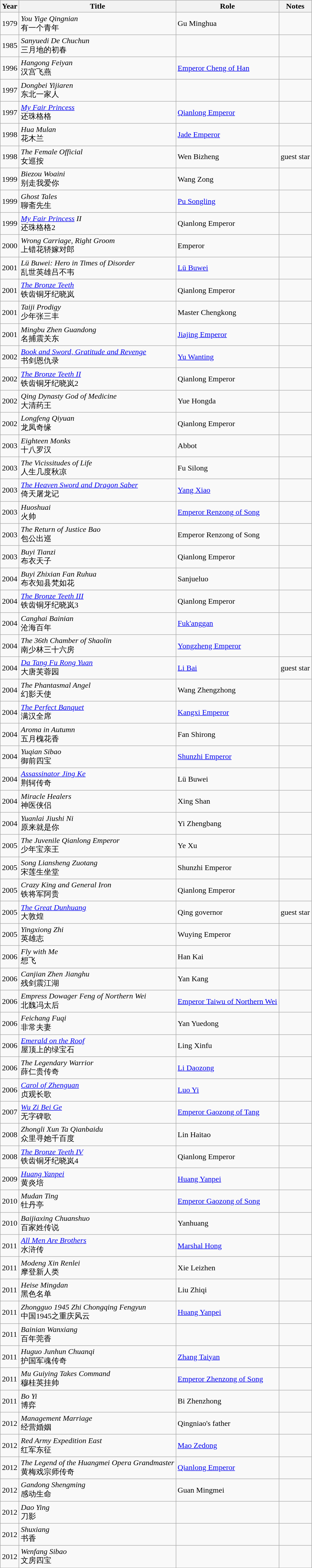<table class="wikitable sortable">
<tr>
<th>Year</th>
<th>Title</th>
<th>Role</th>
<th class="unsortable">Notes</th>
</tr>
<tr>
<td>1979</td>
<td><em>You Yige Qingnian</em><br>有一个青年</td>
<td>Gu Minghua</td>
<td></td>
</tr>
<tr>
<td>1985</td>
<td><em>Sanyuedi De Chuchun</em><br>三月地的初春</td>
<td></td>
<td></td>
</tr>
<tr>
<td>1996</td>
<td><em>Hangong Feiyan</em><br>汉宫飞燕</td>
<td><a href='#'>Emperor Cheng of Han</a></td>
<td></td>
</tr>
<tr>
<td>1997</td>
<td><em>Dongbei Yijiaren</em><br>东北一家人</td>
<td></td>
<td></td>
</tr>
<tr>
<td>1997</td>
<td><em><a href='#'>My Fair Princess</a></em><br>还珠格格</td>
<td><a href='#'>Qianlong Emperor</a></td>
<td></td>
</tr>
<tr>
<td>1998</td>
<td><em>Hua Mulan</em><br>花木兰</td>
<td><a href='#'>Jade Emperor</a></td>
<td></td>
</tr>
<tr>
<td>1998</td>
<td><em>The Female Official</em><br>女巡按</td>
<td>Wen Bizheng</td>
<td>guest star</td>
</tr>
<tr>
<td>1999</td>
<td><em>Biezou Woaini</em><br>别走我爱你</td>
<td>Wang Zong</td>
<td></td>
</tr>
<tr>
<td>1999</td>
<td><em>Ghost Tales</em><br>聊斋先生</td>
<td><a href='#'>Pu Songling</a></td>
<td></td>
</tr>
<tr>
<td>1999</td>
<td><em><a href='#'>My Fair Princess</a> II</em><br>还珠格格2</td>
<td>Qianlong Emperor</td>
<td></td>
</tr>
<tr>
<td>2000</td>
<td><em>Wrong Carriage, Right Groom</em><br>上错花轿嫁对郎</td>
<td>Emperor</td>
<td></td>
</tr>
<tr>
<td>2001</td>
<td><em>Lü Buwei: Hero in Times of Disorder</em><br>乱世英雄吕不韦</td>
<td><a href='#'>Lü Buwei</a></td>
<td></td>
</tr>
<tr>
<td>2001</td>
<td><em><a href='#'>The Bronze Teeth</a></em><br>铁齿铜牙纪晓岚</td>
<td>Qianlong Emperor</td>
<td></td>
</tr>
<tr>
<td>2001</td>
<td><em>Taiji Prodigy</em><br>少年张三丰</td>
<td>Master Chengkong</td>
<td></td>
</tr>
<tr>
<td>2001</td>
<td><em>Mingbu Zhen Guandong</em><br>名捕震关东</td>
<td><a href='#'>Jiajing Emperor</a></td>
<td></td>
</tr>
<tr>
<td>2002</td>
<td><em><a href='#'>Book and Sword, Gratitude and Revenge</a></em><br>书剑恩仇录</td>
<td><a href='#'>Yu Wanting</a></td>
<td></td>
</tr>
<tr>
<td>2002</td>
<td><em><a href='#'>The Bronze Teeth II</a></em><br>铁齿铜牙纪晓岚2</td>
<td>Qianlong Emperor</td>
<td></td>
</tr>
<tr>
<td>2002</td>
<td><em>Qing Dynasty God of Medicine</em><br>大清药王</td>
<td>Yue Hongda</td>
<td></td>
</tr>
<tr>
<td>2002</td>
<td><em>Longfeng Qiyuan</em><br>龙凤奇缘</td>
<td>Qianlong Emperor</td>
<td></td>
</tr>
<tr>
<td>2003</td>
<td><em>Eighteen Monks</em><br>十八罗汉</td>
<td>Abbot</td>
<td></td>
</tr>
<tr>
<td>2003</td>
<td><em>The Vicissitudes of Life</em><br>人生几度秋凉</td>
<td>Fu Silong</td>
<td></td>
</tr>
<tr>
<td>2003</td>
<td><em><a href='#'>The Heaven Sword and Dragon Saber</a></em><br>倚天屠龙记</td>
<td><a href='#'>Yang Xiao</a></td>
<td></td>
</tr>
<tr>
<td>2003</td>
<td><em>Huoshuai</em><br>火帅</td>
<td><a href='#'>Emperor Renzong of Song</a></td>
<td></td>
</tr>
<tr>
<td>2003</td>
<td><em>The Return of Justice Bao</em><br>包公出巡</td>
<td>Emperor Renzong of Song</td>
<td></td>
</tr>
<tr>
<td>2003</td>
<td><em>Buyi Tianzi</em><br>布衣天子</td>
<td>Qianlong Emperor</td>
<td></td>
</tr>
<tr>
<td>2004</td>
<td><em>Buyi Zhixian Fan Ruhua</em><br>布衣知县梵如花</td>
<td>Sanjueluo</td>
<td></td>
</tr>
<tr>
<td>2004</td>
<td><em><a href='#'>The Bronze Teeth III</a></em><br>铁齿铜牙纪晓岚3</td>
<td>Qianlong Emperor</td>
<td></td>
</tr>
<tr>
<td>2004</td>
<td><em>Canghai Bainian</em><br>沧海百年</td>
<td><a href='#'>Fuk'anggan</a></td>
<td></td>
</tr>
<tr>
<td>2004</td>
<td><em>The 36th Chamber of Shaolin</em><br>南少林三十六房</td>
<td><a href='#'>Yongzheng Emperor</a></td>
<td></td>
</tr>
<tr>
<td>2004</td>
<td><em><a href='#'>Da Tang Fu Rong Yuan</a></em><br>大唐芙蓉园</td>
<td><a href='#'>Li Bai</a></td>
<td>guest star</td>
</tr>
<tr>
<td>2004</td>
<td><em>The Phantasmal Angel</em><br>幻影天使</td>
<td>Wang Zhengzhong</td>
<td></td>
</tr>
<tr>
<td>2004</td>
<td><em><a href='#'>The Perfect Banquet</a></em><br>满汉全席</td>
<td><a href='#'>Kangxi Emperor</a></td>
<td></td>
</tr>
<tr>
<td>2004</td>
<td><em>Aroma in Autumn</em><br>五月槐花香</td>
<td>Fan Shirong</td>
<td></td>
</tr>
<tr>
<td>2004</td>
<td><em>Yuqian Sibao</em><br>御前四宝</td>
<td><a href='#'>Shunzhi Emperor</a></td>
<td></td>
</tr>
<tr>
<td>2004</td>
<td><em><a href='#'>Assassinator Jing Ke</a></em><br>荆轲传奇</td>
<td>Lü Buwei</td>
<td></td>
</tr>
<tr>
<td>2004</td>
<td><em>Miracle Healers</em><br>神医侠侣</td>
<td>Xing Shan</td>
<td></td>
</tr>
<tr>
<td>2004</td>
<td><em>Yuanlai Jiushi Ni</em><br>原来就是你</td>
<td>Yi Zhengbang</td>
<td></td>
</tr>
<tr>
<td>2005</td>
<td><em>The Juvenile Qianlong Emperor</em><br>少年宝亲王</td>
<td>Ye Xu</td>
<td></td>
</tr>
<tr>
<td>2005</td>
<td><em>Song Liansheng Zuotang</em><br>宋莲生坐堂</td>
<td>Shunzhi Emperor</td>
<td></td>
</tr>
<tr>
<td>2005</td>
<td><em>Crazy King and General Iron</em><br>铁将军阿贵</td>
<td>Qianlong Emperor</td>
<td></td>
</tr>
<tr>
<td>2005</td>
<td><em><a href='#'>The Great Dunhuang</a></em><br>大敦煌</td>
<td>Qing governor</td>
<td>guest star</td>
</tr>
<tr>
<td>2005</td>
<td><em>Yingxiong Zhi</em><br>英雄志</td>
<td>Wuying Emperor</td>
<td></td>
</tr>
<tr>
<td>2006</td>
<td><em>Fly with Me</em><br>想飞</td>
<td>Han Kai</td>
<td></td>
</tr>
<tr>
<td>2006</td>
<td><em>Canjian Zhen Jianghu</em><br>残剑震江湖</td>
<td>Yan Kang</td>
<td></td>
</tr>
<tr>
<td>2006</td>
<td><em>Empress Dowager Feng of Northern Wei</em><br>北魏冯太后</td>
<td><a href='#'>Emperor Taiwu of Northern Wei</a></td>
<td></td>
</tr>
<tr>
<td>2006</td>
<td><em>Feichang Fuqi</em><br>非常夫妻</td>
<td>Yan Yuedong</td>
<td></td>
</tr>
<tr>
<td>2006</td>
<td><em><a href='#'>Emerald on the Roof</a></em><br>屋顶上的绿宝石</td>
<td>Ling Xinfu</td>
<td></td>
</tr>
<tr>
<td>2006</td>
<td><em>The Legendary Warrior</em><br>薛仁贵传奇</td>
<td><a href='#'>Li Daozong</a></td>
<td></td>
</tr>
<tr>
<td>2006</td>
<td><em><a href='#'>Carol of Zhenguan</a></em><br>贞观长歌</td>
<td><a href='#'>Luo Yi</a></td>
<td></td>
</tr>
<tr>
<td>2007</td>
<td><em><a href='#'>Wu Zi Bei Ge</a></em><br>无字碑歌</td>
<td><a href='#'>Emperor Gaozong of Tang</a></td>
<td></td>
</tr>
<tr>
<td>2008</td>
<td><em>Zhongli Xun Ta Qianbaidu</em><br>众里寻她千百度</td>
<td>Lin Haitao</td>
<td></td>
</tr>
<tr>
<td>2008</td>
<td><em><a href='#'>The Bronze Teeth IV</a></em><br>铁齿铜牙纪晓岚4</td>
<td>Qianlong Emperor</td>
<td></td>
</tr>
<tr>
<td>2009</td>
<td><em><a href='#'>Huang Yanpei</a></em><br>黄炎培</td>
<td><a href='#'>Huang Yanpei</a></td>
<td></td>
</tr>
<tr>
<td>2010</td>
<td><em>Mudan Ting</em><br>牡丹亭</td>
<td><a href='#'>Emperor Gaozong of Song</a></td>
<td></td>
</tr>
<tr>
<td>2010</td>
<td><em>Baijiaxing Chuanshuo</em><br>百家姓传说</td>
<td>Yanhuang</td>
<td></td>
</tr>
<tr>
<td>2011</td>
<td><em><a href='#'>All Men Are Brothers</a></em><br>水浒传</td>
<td><a href='#'>Marshal Hong</a></td>
<td></td>
</tr>
<tr>
<td>2011</td>
<td><em>Modeng Xin Renlei</em><br>摩登新人类</td>
<td>Xie Leizhen</td>
<td></td>
</tr>
<tr>
<td>2011</td>
<td><em>Heise Mingdan</em><br>黑色名单</td>
<td>Liu Zhiqi</td>
<td></td>
</tr>
<tr>
<td>2011</td>
<td><em>Zhongguo 1945 Zhi Chongqing Fengyun</em><br>中国1945之重庆风云</td>
<td><a href='#'>Huang Yanpei</a></td>
<td></td>
</tr>
<tr>
<td>2011</td>
<td><em>Bainian Wanxiang</em><br>百年莞香</td>
<td></td>
<td></td>
</tr>
<tr>
<td>2011</td>
<td><em>Huguo Junhun Chuanqi</em><br>护国军魂传奇</td>
<td><a href='#'>Zhang Taiyan</a></td>
<td></td>
</tr>
<tr>
<td>2011</td>
<td><em>Mu Guiying Takes Command</em><br>穆桂英挂帅</td>
<td><a href='#'>Emperor Zhenzong of Song</a></td>
<td></td>
</tr>
<tr>
<td>2011</td>
<td><em>Bo Yi</em><br>博弈</td>
<td>Bi Zhenzhong</td>
<td></td>
</tr>
<tr>
<td>2012</td>
<td><em>Management Marriage</em><br>经营婚姻</td>
<td>Qingniao's father</td>
<td></td>
</tr>
<tr>
<td>2012</td>
<td><em>Red Army Expedition East</em><br>红军东征</td>
<td><a href='#'>Mao Zedong</a></td>
<td></td>
</tr>
<tr>
<td>2012</td>
<td><em>The Legend of the Huangmei Opera Grandmaster</em><br>黄梅戏宗师传奇</td>
<td><a href='#'>Qianlong Emperor</a></td>
<td></td>
</tr>
<tr>
<td>2012</td>
<td><em>Gandong Shengming</em><br>感动生命</td>
<td>Guan Mingmei</td>
<td></td>
</tr>
<tr>
<td>2012</td>
<td><em>Dao Ying</em><br>刀影</td>
<td></td>
<td></td>
</tr>
<tr>
<td>2012</td>
<td><em>Shuxiang</em><br>书香</td>
<td></td>
<td></td>
</tr>
<tr>
<td>2012</td>
<td><em>Wenfang Sibao</em><br>文房四宝</td>
<td></td>
<td></td>
</tr>
<tr>
</tr>
</table>
